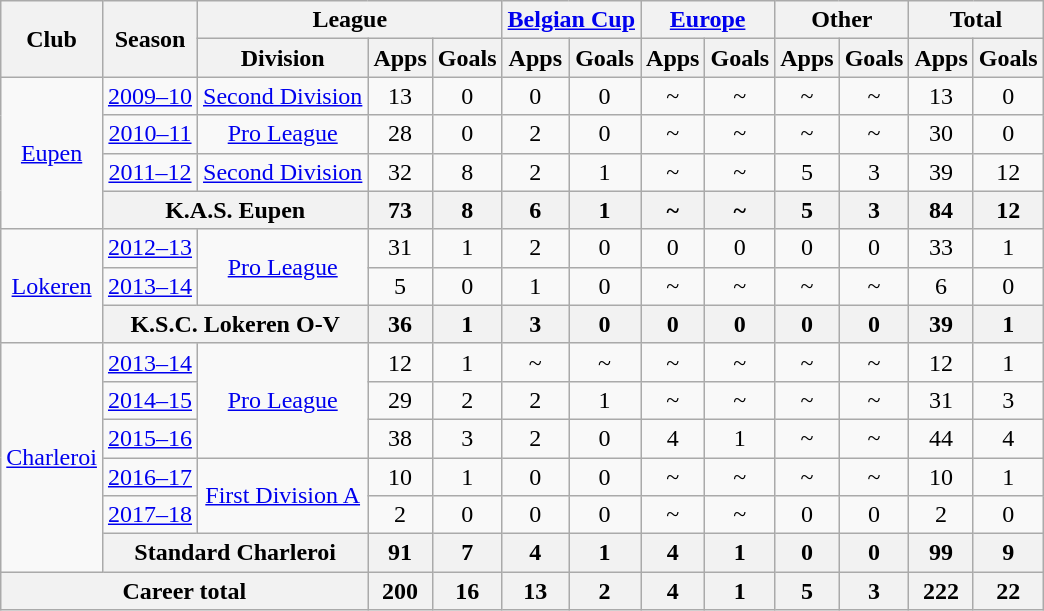<table class="wikitable" style="text-align:center">
<tr>
<th rowspan="2">Club</th>
<th rowspan="2">Season</th>
<th colspan="3">League</th>
<th colspan="2"><a href='#'>Belgian Cup</a></th>
<th colspan="2"><a href='#'>Europe</a></th>
<th colspan="2">Other</th>
<th colspan="2">Total</th>
</tr>
<tr>
<th>Division</th>
<th>Apps</th>
<th>Goals</th>
<th>Apps</th>
<th>Goals</th>
<th>Apps</th>
<th>Goals</th>
<th>Apps</th>
<th>Goals</th>
<th>Apps</th>
<th>Goals</th>
</tr>
<tr>
<td rowspan="4"><a href='#'>Eupen</a></td>
<td><a href='#'>2009–10</a></td>
<td><a href='#'>Second Division</a></td>
<td>13</td>
<td>0</td>
<td>0</td>
<td>0</td>
<td>~</td>
<td>~</td>
<td>~</td>
<td>~</td>
<td>13</td>
<td>0</td>
</tr>
<tr>
<td><a href='#'>2010–11</a></td>
<td><a href='#'>Pro League</a></td>
<td>28</td>
<td>0</td>
<td>2</td>
<td>0</td>
<td>~</td>
<td>~</td>
<td>~</td>
<td>~</td>
<td>30</td>
<td>0</td>
</tr>
<tr>
<td><a href='#'>2011–12</a></td>
<td><a href='#'>Second Division</a></td>
<td>32</td>
<td>8</td>
<td>2</td>
<td>1</td>
<td>~</td>
<td>~</td>
<td>5</td>
<td>3</td>
<td>39</td>
<td>12</td>
</tr>
<tr>
<th colspan="2">K.A.S. Eupen</th>
<th>73</th>
<th>8</th>
<th>6</th>
<th>1</th>
<th>~</th>
<th>~</th>
<th>5</th>
<th>3</th>
<th>84</th>
<th>12</th>
</tr>
<tr>
<td rowspan="3"><a href='#'>Lokeren</a></td>
<td><a href='#'>2012–13</a></td>
<td rowspan="2"><a href='#'>Pro League</a></td>
<td>31</td>
<td>1</td>
<td>2</td>
<td>0</td>
<td>0</td>
<td>0</td>
<td>0</td>
<td>0</td>
<td>33</td>
<td>1</td>
</tr>
<tr>
<td><a href='#'>2013–14</a></td>
<td>5</td>
<td>0</td>
<td>1</td>
<td>0</td>
<td>~</td>
<td>~</td>
<td>~</td>
<td>~</td>
<td>6</td>
<td>0</td>
</tr>
<tr>
<th colspan="2">K.S.C. Lokeren O-V</th>
<th>36</th>
<th>1</th>
<th>3</th>
<th>0</th>
<th>0</th>
<th>0</th>
<th>0</th>
<th>0</th>
<th>39</th>
<th>1</th>
</tr>
<tr>
<td rowspan="6"><a href='#'>Charleroi</a></td>
<td><a href='#'>2013–14</a></td>
<td rowspan="3"><a href='#'>Pro League</a></td>
<td>12</td>
<td>1</td>
<td>~</td>
<td>~</td>
<td>~</td>
<td>~</td>
<td>~</td>
<td>~</td>
<td>12</td>
<td>1</td>
</tr>
<tr>
<td><a href='#'>2014–15</a></td>
<td>29</td>
<td>2</td>
<td>2</td>
<td>1</td>
<td>~</td>
<td>~</td>
<td>~</td>
<td>~</td>
<td>31</td>
<td>3</td>
</tr>
<tr>
<td><a href='#'>2015–16</a></td>
<td>38</td>
<td>3</td>
<td>2</td>
<td>0</td>
<td>4</td>
<td>1</td>
<td>~</td>
<td>~</td>
<td>44</td>
<td>4</td>
</tr>
<tr>
<td><a href='#'>2016–17</a></td>
<td rowspan="2"><a href='#'>First Division A</a></td>
<td>10</td>
<td>1</td>
<td>0</td>
<td>0</td>
<td>~</td>
<td>~</td>
<td>~</td>
<td>~</td>
<td>10</td>
<td>1</td>
</tr>
<tr>
<td><a href='#'>2017–18</a></td>
<td>2</td>
<td>0</td>
<td>0</td>
<td>0</td>
<td>~</td>
<td>~</td>
<td>0</td>
<td>0</td>
<td>2</td>
<td>0</td>
</tr>
<tr>
<th colspan="2">Standard Charleroi</th>
<th>91</th>
<th>7</th>
<th>4</th>
<th>1</th>
<th>4</th>
<th>1</th>
<th>0</th>
<th>0</th>
<th>99</th>
<th>9</th>
</tr>
<tr>
<th colspan="3">Career total</th>
<th>200</th>
<th>16</th>
<th>13</th>
<th>2</th>
<th>4</th>
<th>1</th>
<th>5</th>
<th>3</th>
<th>222</th>
<th>22</th>
</tr>
</table>
